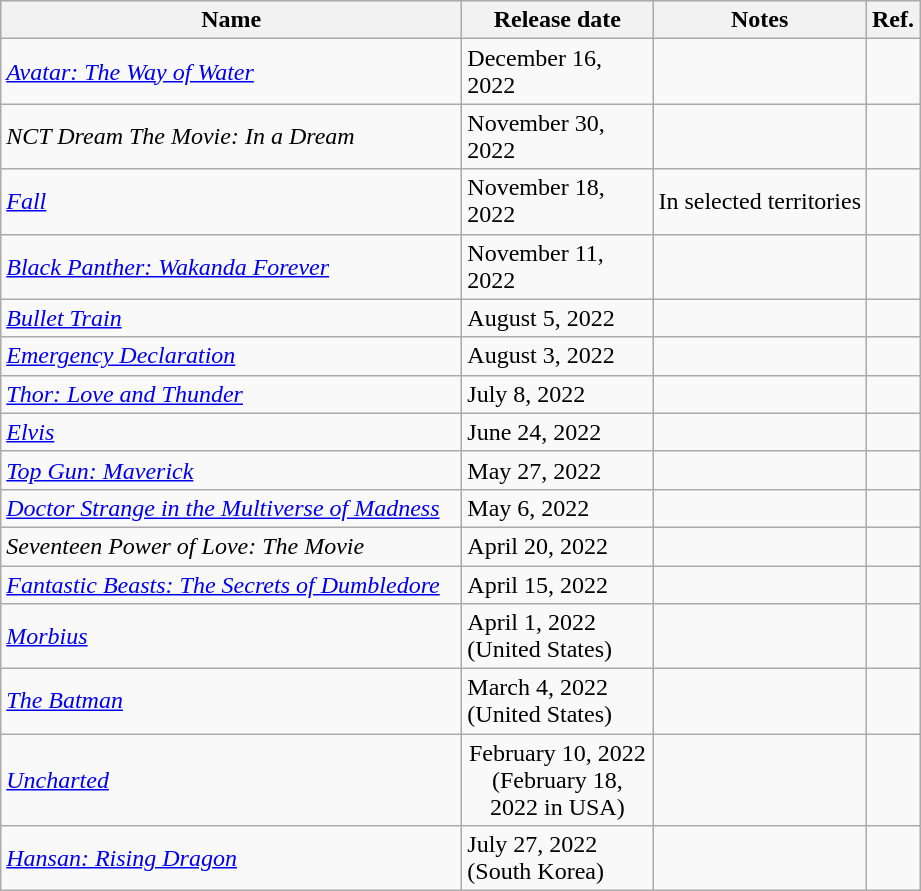<table class="wikitable sortable collapsible">
<tr>
<th scope="col" style="width:300px;">Name</th>
<th scope="col" style="width:120px;">Release date</th>
<th scope="col" class="unsortable">Notes</th>
<th scope="col" class="unsortable">Ref.</th>
</tr>
<tr>
<td><em><a href='#'>Avatar: The Way of Water</a></em></td>
<td>December 16, 2022</td>
<td></td>
<td></td>
</tr>
<tr>
<td><em>NCT Dream The Movie: In a Dream</em></td>
<td>November 30, 2022</td>
<td></td>
<td></td>
</tr>
<tr>
<td><em><a href='#'>Fall</a></em></td>
<td>November 18, 2022</td>
<td>In selected territories</td>
<td></td>
</tr>
<tr>
<td><em><a href='#'>Black Panther: Wakanda Forever</a></em></td>
<td>November 11, 2022</td>
<td></td>
<td></td>
</tr>
<tr>
<td><em><a href='#'>Bullet Train</a></em></td>
<td>August 5, 2022</td>
<td></td>
<td></td>
</tr>
<tr>
<td><em><a href='#'>Emergency Declaration</a></em></td>
<td>August 3, 2022</td>
<td></td>
<td></td>
</tr>
<tr>
<td><em><a href='#'>Thor: Love and Thunder</a></em></td>
<td>July 8, 2022</td>
<td></td>
<td></td>
</tr>
<tr>
<td><em><a href='#'>Elvis</a></em></td>
<td>June 24, 2022</td>
<td></td>
<td></td>
</tr>
<tr>
<td><em><a href='#'>Top Gun: Maverick</a></em></td>
<td>May 27, 2022</td>
<td></td>
<td></td>
</tr>
<tr>
<td><em><a href='#'>Doctor Strange in the Multiverse of Madness</a></em></td>
<td>May 6, 2022</td>
<td></td>
<td></td>
</tr>
<tr>
<td><em>Seventeen Power of Love: The Movie</em></td>
<td>April 20, 2022</td>
<td></td>
<td></td>
</tr>
<tr>
<td><em><a href='#'>Fantastic Beasts: The Secrets of Dumbledore</a></em></td>
<td>April 15, 2022</td>
<td></td>
<td></td>
</tr>
<tr>
<td><em><a href='#'>Morbius</a></em></td>
<td>April 1, 2022 (United States)</td>
<td></td>
<td></td>
</tr>
<tr>
<td><em><a href='#'>The Batman</a></em></td>
<td>March 4, 2022 (United States)</td>
<td></td>
<td></td>
</tr>
<tr>
<td><em><a href='#'>Uncharted</a></em></td>
<td align="center">February 10, 2022<br>(February 18, 2022 in USA)</td>
<td></td>
<td></td>
</tr>
<tr>
<td><em><a href='#'>Hansan: Rising Dragon</a></em></td>
<td>July 27, 2022 (South Korea)</td>
<td></td>
<td></td>
</tr>
</table>
